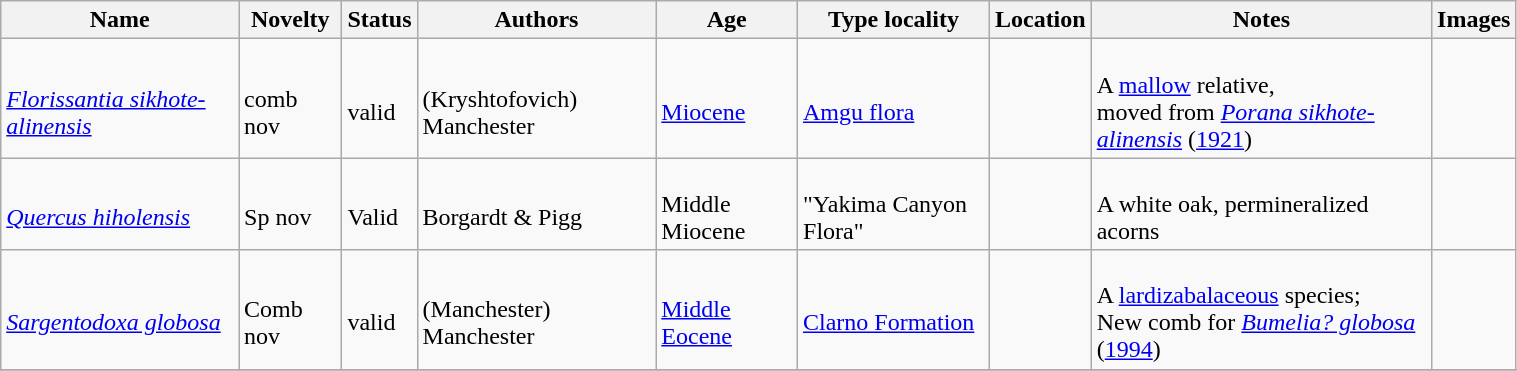<table class="wikitable sortable" align="center" width="80%">
<tr>
<th>Name</th>
<th>Novelty</th>
<th>Status</th>
<th>Authors</th>
<th>Age</th>
<th>Type locality</th>
<th>Location</th>
<th>Notes</th>
<th>Images</th>
</tr>
<tr>
<td><br><em><a href='#'>Florissantia sikhote-alinensis</a></em></td>
<td><br>comb nov</td>
<td><br>valid</td>
<td><br>(Kryshtofovich) Manchester</td>
<td><br><a href='#'>Miocene</a></td>
<td><br><a href='#'>Amgu flora</a></td>
<td><br><br></td>
<td><br>A <a href='#'>mallow</a> relative, <br> moved from <em><a href='#'>Porana sikhote-alinensis</a></em> (<a href='#'>1921</a>)</td>
<td></td>
</tr>
<tr>
<td><br><em><a href='#'>Quercus hiholensis</a></em></td>
<td><br>Sp nov</td>
<td><br>Valid</td>
<td><br>Borgardt & Pigg</td>
<td><br>Middle Miocene</td>
<td><br>"Yakima Canyon Flora"</td>
<td><br></td>
<td><br>A white oak, permineralized acorns</td>
<td><br></td>
</tr>
<tr>
<td><br><em><a href='#'>Sargentodoxa globosa</a></em></td>
<td><br>Comb nov</td>
<td><br>valid</td>
<td><br>(Manchester) Manchester</td>
<td><br><a href='#'>Middle Eocene</a></td>
<td><br><a href='#'>Clarno Formation</a></td>
<td><br><br></td>
<td><br>A <a href='#'>lardizabalaceous</a> species;<br> New comb for <em><a href='#'>Bumelia? globosa</a></em> (<a href='#'>1994</a>)</td>
<td></td>
</tr>
<tr>
</tr>
</table>
